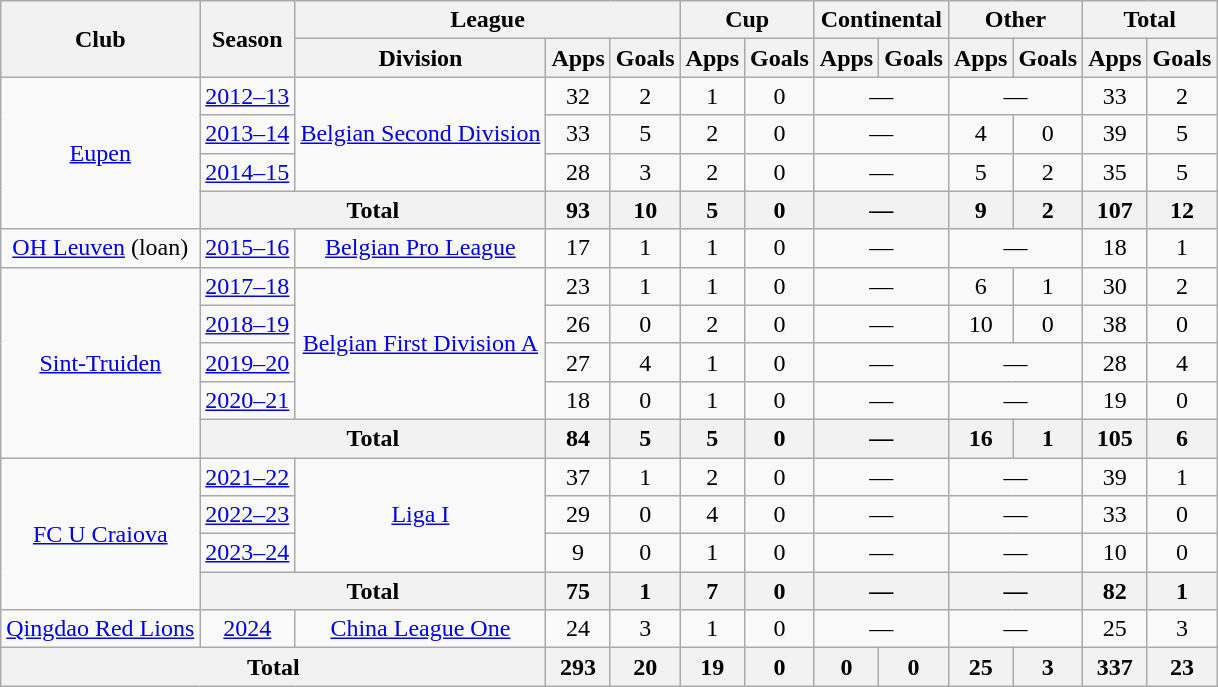<table class="wikitable" style="text-align: center;">
<tr>
<th rowspan="2">Club</th>
<th rowspan="2">Season</th>
<th colspan="3">League</th>
<th colspan="2">Cup</th>
<th colspan="2">Continental</th>
<th colspan="2">Other</th>
<th colspan="2">Total</th>
</tr>
<tr>
<th>Division</th>
<th>Apps</th>
<th>Goals</th>
<th>Apps</th>
<th>Goals</th>
<th>Apps</th>
<th>Goals</th>
<th>Apps</th>
<th>Goals</th>
<th>Apps</th>
<th>Goals</th>
</tr>
<tr>
<td rowspan="4"><a href='#'>Eupen</a></td>
<td><a href='#'>2012–13</a></td>
<td rowspan="3"><a href='#'>Belgian Second Division</a></td>
<td>32</td>
<td>2</td>
<td>1</td>
<td>0</td>
<td colspan="2">—</td>
<td colspan="2">—</td>
<td>33</td>
<td>2</td>
</tr>
<tr>
<td><a href='#'>2013–14</a></td>
<td>33</td>
<td>5</td>
<td>2</td>
<td>0</td>
<td colspan="2">—</td>
<td>4</td>
<td>0</td>
<td>39</td>
<td>5</td>
</tr>
<tr>
<td><a href='#'>2014–15</a></td>
<td>28</td>
<td>3</td>
<td>2</td>
<td>0</td>
<td colspan="2">—</td>
<td>5</td>
<td>2</td>
<td>35</td>
<td>5</td>
</tr>
<tr>
<th colspan="2">Total</th>
<th>93</th>
<th>10</th>
<th>5</th>
<th>0</th>
<th colspan="2">—</th>
<th>9</th>
<th>2</th>
<th>107</th>
<th>12</th>
</tr>
<tr>
<td><a href='#'>OH Leuven</a> (loan)</td>
<td><a href='#'>2015–16</a></td>
<td><a href='#'>Belgian Pro League</a></td>
<td>17</td>
<td>1</td>
<td>1</td>
<td>0</td>
<td colspan="2">—</td>
<td colspan="2">—</td>
<td>18</td>
<td>1</td>
</tr>
<tr>
<td rowspan="5"><a href='#'>Sint-Truiden</a></td>
<td><a href='#'>2017–18</a></td>
<td rowspan="4"><a href='#'>Belgian First Division A</a></td>
<td>23</td>
<td>1</td>
<td>1</td>
<td>0</td>
<td colspan="2">—</td>
<td>6</td>
<td>1</td>
<td>30</td>
<td>2</td>
</tr>
<tr>
<td><a href='#'>2018–19</a></td>
<td>26</td>
<td>0</td>
<td>2</td>
<td>0</td>
<td colspan="2">—</td>
<td>10</td>
<td>0</td>
<td>38</td>
<td>0</td>
</tr>
<tr>
<td><a href='#'>2019–20</a></td>
<td>27</td>
<td>4</td>
<td>1</td>
<td>0</td>
<td colspan="2">—</td>
<td colspan="2">—</td>
<td>28</td>
<td>4</td>
</tr>
<tr>
<td><a href='#'>2020–21</a></td>
<td>18</td>
<td>0</td>
<td>1</td>
<td>0</td>
<td colspan="2">—</td>
<td colspan="2">—</td>
<td>19</td>
<td>0</td>
</tr>
<tr>
<th colspan="2">Total</th>
<th>84</th>
<th>5</th>
<th>5</th>
<th>0</th>
<th colspan="2">—</th>
<th>16</th>
<th>1</th>
<th>105</th>
<th>6</th>
</tr>
<tr>
<td rowspan="4"><a href='#'>FC U Craiova</a></td>
<td><a href='#'>2021–22</a></td>
<td rowspan="3"><a href='#'>Liga I</a></td>
<td>37</td>
<td>1</td>
<td>2</td>
<td>0</td>
<td colspan="2">—</td>
<td colspan="2">—</td>
<td>39</td>
<td>1</td>
</tr>
<tr>
<td><a href='#'>2022–23</a></td>
<td>29</td>
<td>0</td>
<td>4</td>
<td>0</td>
<td colspan="2">—</td>
<td colspan="2">—</td>
<td>33</td>
<td>0</td>
</tr>
<tr>
<td><a href='#'>2023–24</a></td>
<td>9</td>
<td>0</td>
<td>1</td>
<td>0</td>
<td colspan="2">—</td>
<td colspan="2">—</td>
<td>10</td>
<td>0</td>
</tr>
<tr>
<th colspan="2">Total</th>
<th>75</th>
<th>1</th>
<th>7</th>
<th>0</th>
<th colspan="2">—</th>
<th colspan="2">—</th>
<th>82</th>
<th>1</th>
</tr>
<tr>
<td><a href='#'>Qingdao Red Lions</a></td>
<td><a href='#'>2024</a></td>
<td><a href='#'>China League One</a></td>
<td>24</td>
<td>3</td>
<td>1</td>
<td>0</td>
<td colspan="2">—</td>
<td colspan="2">—</td>
<td>25</td>
<td>3</td>
</tr>
<tr>
<th colspan="3"><strong>Total</strong></th>
<th>293</th>
<th>20</th>
<th>19</th>
<th>0</th>
<th>0</th>
<th>0</th>
<th>25</th>
<th>3</th>
<th>337</th>
<th>23</th>
</tr>
</table>
